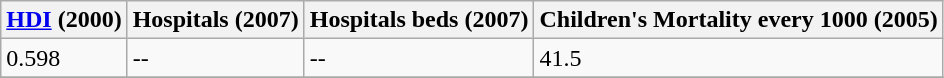<table class="wikitable" border="1">
<tr>
<th><a href='#'>HDI</a> (2000)</th>
<th>Hospitals (2007)</th>
<th>Hospitals beds (2007)</th>
<th>Children's Mortality every 1000 (2005)</th>
</tr>
<tr>
<td>0.598</td>
<td>--</td>
<td>--</td>
<td>41.5</td>
</tr>
<tr>
</tr>
</table>
